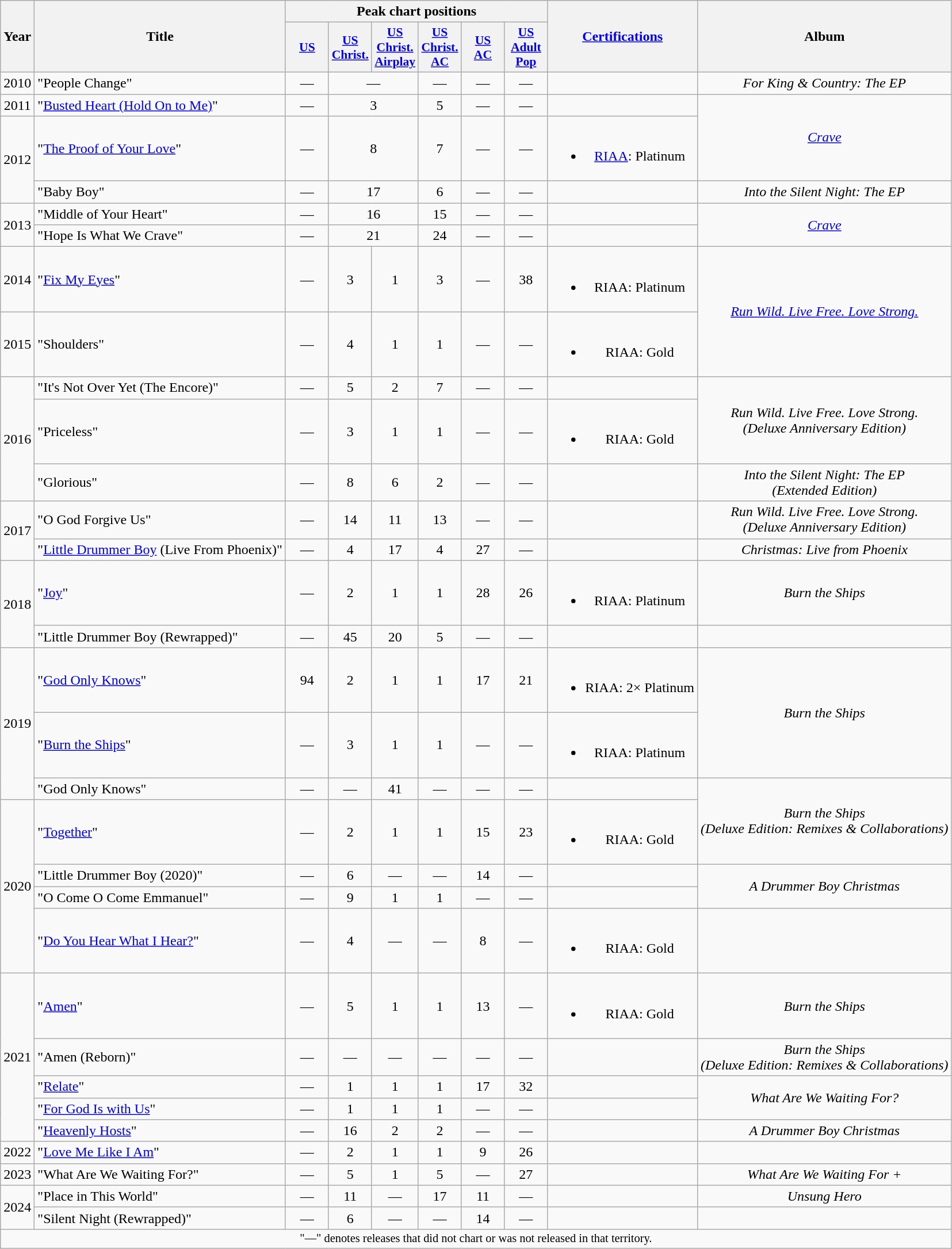<table class="wikitable" style="text-align:center">
<tr>
<th scope="col" rowspan="2">Year</th>
<th scope="col" rowspan="2">Title</th>
<th scope="col" colspan="6">Peak chart positions</th>
<th scope="col" rowspan="2"><a href='#'>Certifications</a></th>
<th scope="col" rowspan="2">Album</th>
</tr>
<tr>
<th scope="col" style="width:3em; font-size:90%"><a href='#'>US</a><br></th>
<th scope="col" style="width:3em; font-size:90%"><a href='#'>US<br>Christ.</a><br></th>
<th scope="col" style="width:3em; font-size:90%"><a href='#'>US<br>Christ. Airplay</a><br></th>
<th scope="col" style="width:3em; font-size:90%"><a href='#'>US<br>Christ.<br>AC</a><br></th>
<th scope="col" style="width:3em; font-size:90%"><a href='#'>US<br>AC</a><br></th>
<th scope="col" style="width:3em; font-size:90%"><a href='#'>US<br>Adult Pop</a><br></th>
</tr>
<tr>
<td>2010</td>
<td style="text-align:left">"People Change"<br></td>
<td>—</td>
<td colspan="2">—</td>
<td>—</td>
<td>—</td>
<td>—</td>
<td></td>
<td><em>For King & Country: The EP</em></td>
</tr>
<tr>
<td>2011</td>
<td style="text-align:left">"<a href='#'>Busted Heart (Hold On to Me)</a>"</td>
<td>—</td>
<td colspan="2">3</td>
<td>5</td>
<td>—</td>
<td>—</td>
<td></td>
<td rowspan="2"><em><a href='#'>Crave</a></em></td>
</tr>
<tr>
<td rowspan="2">2012</td>
<td style="text-align:left">"<a href='#'>The Proof of Your Love</a>"</td>
<td>—</td>
<td colspan="2">8</td>
<td>7</td>
<td>—</td>
<td>—</td>
<td><br><ul><li><a href='#'>RIAA</a>: Platinum</li></ul></td>
</tr>
<tr>
<td style="text-align:left">"Baby Boy"</td>
<td>—</td>
<td colspan="2">17</td>
<td>6</td>
<td>—</td>
<td>—</td>
<td></td>
<td><em>Into the Silent Night: The EP</em></td>
</tr>
<tr>
<td rowspan="2">2013</td>
<td style="text-align:left">"Middle of Your Heart"</td>
<td>—</td>
<td colspan="2">16</td>
<td>15</td>
<td>—</td>
<td>—</td>
<td></td>
<td rowspan="2"><em><a href='#'>Crave</a></em></td>
</tr>
<tr>
<td style="text-align:left">"Hope Is What We Crave"</td>
<td>—</td>
<td colspan="2">21</td>
<td>24</td>
<td>—</td>
<td>—</td>
<td></td>
</tr>
<tr>
<td>2014</td>
<td style="text-align:left">"<a href='#'>Fix My Eyes</a>"</td>
<td>—</td>
<td>3</td>
<td>1</td>
<td>3</td>
<td>—</td>
<td>38</td>
<td><br><ul><li>RIAA: Platinum</li></ul></td>
<td rowspan="2"><em><a href='#'>Run Wild. Live Free. Love Strong.</a></em></td>
</tr>
<tr>
<td>2015</td>
<td style="text-align:left">"Shoulders"</td>
<td>—</td>
<td>4</td>
<td>1</td>
<td>1</td>
<td>—</td>
<td>—</td>
<td><br><ul><li>RIAA: Gold</li></ul></td>
</tr>
<tr>
<td rowspan="3">2016</td>
<td style="text-align:left">"It's Not Over Yet (The Encore)"</td>
<td>—</td>
<td>5</td>
<td>2</td>
<td>7</td>
<td>—</td>
<td>—</td>
<td></td>
<td rowspan="2"><em>Run Wild. Live Free. Love Strong.<br>(Deluxe Anniversary Edition)</em></td>
</tr>
<tr>
<td style="text-align:left">"Priceless"</td>
<td>—</td>
<td>3</td>
<td>1</td>
<td>1</td>
<td>—</td>
<td>—</td>
<td><br><ul><li>RIAA: Gold</li></ul></td>
</tr>
<tr>
<td style="text-align:left">"Glorious"</td>
<td>—</td>
<td>8</td>
<td>6</td>
<td>2</td>
<td>—</td>
<td>—</td>
<td></td>
<td><em>Into the Silent Night: The EP<br>(Extended Edition)</em></td>
</tr>
<tr>
<td rowspan="2">2017</td>
<td style="text-align:left">"O God Forgive Us"<br></td>
<td>—</td>
<td>14</td>
<td>11</td>
<td>13</td>
<td>—</td>
<td>—</td>
<td></td>
<td><em>Run Wild. Live Free. Love Strong.<br>(Deluxe Anniversary Edition)</em></td>
</tr>
<tr>
<td style="text-align:left">"<a href='#'>Little Drummer Boy</a> (Live From Phoenix)"</td>
<td>—</td>
<td>4</td>
<td>17</td>
<td>4</td>
<td>27</td>
<td>—</td>
<td></td>
<td><em>Christmas: Live from Phoenix</em></td>
</tr>
<tr>
<td rowspan="2">2018</td>
<td style="text-align:left">"<a href='#'>Joy</a>"</td>
<td>—</td>
<td>2</td>
<td>1</td>
<td>1</td>
<td>28</td>
<td>26</td>
<td><br><ul><li>RIAA: Platinum</li></ul></td>
<td><em>Burn the Ships</em></td>
</tr>
<tr>
<td style="text-align:left">"Little Drummer Boy (Rewrapped)"</td>
<td>—</td>
<td>45</td>
<td>20</td>
<td>5</td>
<td>—</td>
<td>—</td>
<td></td>
<td></td>
</tr>
<tr>
<td rowspan="3">2019</td>
<td style="text-align:left">"<a href='#'>God Only Knows</a>"</td>
<td>94</td>
<td>2</td>
<td>1</td>
<td>1</td>
<td>17</td>
<td>21</td>
<td><br><ul><li>RIAA: 2× Platinum</li></ul></td>
<td rowspan="2"><em>Burn the Ships</em></td>
</tr>
<tr>
<td style="text-align:left">"<a href='#'>Burn the Ships</a>"</td>
<td>—</td>
<td>3</td>
<td>1</td>
<td>1</td>
<td>—</td>
<td>—</td>
<td><br><ul><li>RIAA: Platinum</li></ul></td>
</tr>
<tr>
<td style="text-align:left">"God Only Knows"<br></td>
<td>—</td>
<td>—</td>
<td>41</td>
<td>—</td>
<td>—</td>
<td>—</td>
<td></td>
<td rowspan="2"><em>Burn the Ships<br>(Deluxe Edition: Remixes & Collaborations)</em></td>
</tr>
<tr>
<td rowspan="4">2020</td>
<td style="text-align:left">"<a href='#'>Together</a>"<br></td>
<td>—</td>
<td>2</td>
<td>1</td>
<td>1</td>
<td>15</td>
<td>23</td>
<td><br><ul><li>RIAA: Gold</li></ul></td>
</tr>
<tr>
<td style="text-align:left">"Little Drummer Boy (2020)"</td>
<td>—</td>
<td>6</td>
<td>—</td>
<td>—</td>
<td>14</td>
<td>—</td>
<td></td>
<td rowspan="2"><em>A Drummer Boy Christmas</em></td>
</tr>
<tr>
<td style="text-align:left">"O Come O Come Emmanuel"<br></td>
<td>—</td>
<td>9</td>
<td>1</td>
<td>1</td>
<td>—</td>
<td>—</td>
<td></td>
</tr>
<tr>
<td style="text-align:left">"<a href='#'>Do You Hear What I Hear?</a>"</td>
<td>—</td>
<td>4</td>
<td>—</td>
<td>—</td>
<td>8</td>
<td>—</td>
<td><br><ul><li>RIAA: Gold</li></ul></td>
<td></td>
</tr>
<tr>
<td rowspan="5">2021</td>
<td style="text-align:left">"<a href='#'>Amen</a>"</td>
<td>—</td>
<td>5</td>
<td>1</td>
<td>1</td>
<td>13</td>
<td>—</td>
<td><br><ul><li>RIAA: Gold</li></ul></td>
<td><em>Burn the Ships</em></td>
</tr>
<tr>
<td style="text-align:left">"Amen (Reborn)"<br></td>
<td>—</td>
<td>—</td>
<td>—</td>
<td>—</td>
<td>—</td>
<td>—</td>
<td></td>
<td><em>Burn the Ships<br>(Deluxe Edition: Remixes & Collaborations)</em></td>
</tr>
<tr>
<td style="text-align:left">"<a href='#'>Relate</a>"</td>
<td>—</td>
<td>1</td>
<td>1</td>
<td>1</td>
<td>17</td>
<td>32</td>
<td></td>
<td rowspan="2"><em>What Are We Waiting For?</em></td>
</tr>
<tr>
<td style="text-align:left">"<a href='#'>For God Is with Us</a>"</td>
<td>—</td>
<td>1</td>
<td>1</td>
<td>1</td>
<td>—</td>
<td>—</td>
<td></td>
</tr>
<tr>
<td style="text-align:left">"<a href='#'>Heavenly Hosts</a>"</td>
<td>—</td>
<td>16</td>
<td>2</td>
<td>2</td>
<td>—</td>
<td>—</td>
<td></td>
<td><em>A Drummer Boy Christmas</em></td>
</tr>
<tr>
<td>2022</td>
<td style="text-align:left">"<a href='#'>Love Me Like I Am</a>"<br></td>
<td>—</td>
<td>2</td>
<td>1</td>
<td>1</td>
<td>9</td>
<td>26</td>
<td></td>
<td></td>
</tr>
<tr>
<td>2023</td>
<td style="text-align:left">"What Are We Waiting For?"</td>
<td>—</td>
<td>5</td>
<td>1</td>
<td>5</td>
<td>—</td>
<td>27</td>
<td></td>
<td><em>What Are We Waiting For +</em></td>
</tr>
<tr>
<td rowspan="2">2024</td>
<td style="text-align:left">"Place in This World"<br></td>
<td>—</td>
<td>11</td>
<td>—</td>
<td>17</td>
<td>11</td>
<td>—</td>
<td></td>
<td><em>Unsung Hero</em></td>
</tr>
<tr>
<td style="text-align:left">"Silent Night (Rewrapped)"</td>
<td>—</td>
<td>6</td>
<td>—</td>
<td>—</td>
<td>14</td>
<td>—</td>
<td></td>
<td></td>
</tr>
<tr>
<td colspan="10" style="font-size:85%">"—" denotes releases that did not chart or was not released in that territory.</td>
</tr>
</table>
